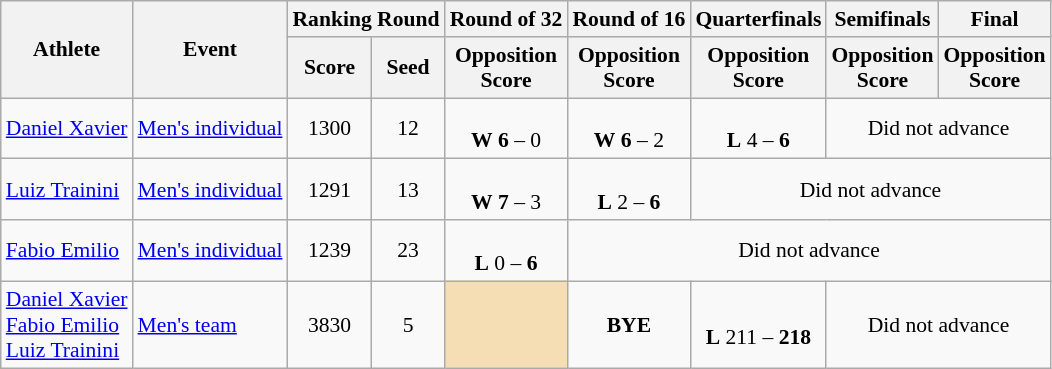<table class="wikitable" style="font-size:90%">
<tr>
<th rowspan="2">Athlete</th>
<th rowspan="2">Event</th>
<th colspan="2">Ranking Round</th>
<th>Round of 32</th>
<th>Round of 16</th>
<th>Quarterfinals</th>
<th>Semifinals</th>
<th>Final</th>
</tr>
<tr>
<th>Score</th>
<th>Seed</th>
<th>Opposition<br>Score</th>
<th>Opposition<br>Score</th>
<th>Opposition<br>Score</th>
<th>Opposition<br>Score</th>
<th>Opposition<br>Score</th>
</tr>
<tr>
<td><a href='#'>Daniel Xavier</a></td>
<td><a href='#'>Men's individual</a></td>
<td align=center>1300</td>
<td align=center>12</td>
<td align=center><br><strong>W</strong> <strong>6</strong> – 0</td>
<td align=center><br> <strong>W</strong> <strong>6</strong> – 2</td>
<td align=center><br> <strong>L</strong> 4 – <strong>6</strong></td>
<td align=center colspan="7">Did not advance</td>
</tr>
<tr>
<td><a href='#'>Luiz Trainini</a></td>
<td><a href='#'>Men's individual</a></td>
<td align=center>1291</td>
<td align=center>13</td>
<td align=center><br> <strong>W</strong> <strong>7</strong> – 3</td>
<td align=center><br> <strong>L</strong> 2 – <strong>6</strong></td>
<td align=center colspan=3>Did not advance</td>
</tr>
<tr>
<td><a href='#'>Fabio Emilio</a></td>
<td><a href='#'>Men's individual</a></td>
<td align=center>1239</td>
<td align=center>23</td>
<td align=center><br> <strong>L</strong> 0 – <strong>6</strong></td>
<td align=center colspan=4>Did not advance</td>
</tr>
<tr>
<td><a href='#'>Daniel Xavier</a><br><a href='#'>Fabio Emilio</a><br><a href='#'>Luiz Trainini</a></td>
<td><a href='#'>Men's team</a></td>
<td align=center>3830</td>
<td align=center>5</td>
<td align=center bgcolor=wheat></td>
<td align=center><strong>BYE</strong></td>
<td align=center><br> <strong>L</strong> 211 – <strong>218</strong></td>
<td align=center colspan=2>Did not advance</td>
</tr>
</table>
